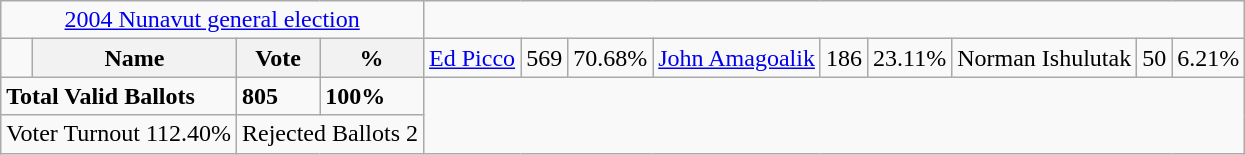<table class="wikitable">
<tr>
<td colspan=4 align=center><a href='#'>2004 Nunavut general election</a></td>
</tr>
<tr>
<td></td>
<th><strong>Name </strong></th>
<th><strong>Vote</strong></th>
<th><strong>%</strong><br></th>
<td><a href='#'>Ed Picco</a></td>
<td>569</td>
<td>70.68%<br></td>
<td><a href='#'>John Amagoalik</a></td>
<td>186</td>
<td>23.11%<br></td>
<td>Norman Ishulutak</td>
<td>50</td>
<td>6.21%</td>
</tr>
<tr>
<td colspan=2><strong>Total Valid Ballots</strong></td>
<td><strong>805</strong></td>
<td><strong>100%</strong></td>
</tr>
<tr>
<td colspan=2 align=center>Voter Turnout 112.40%</td>
<td colspan=2 align=center>Rejected Ballots 2</td>
</tr>
</table>
